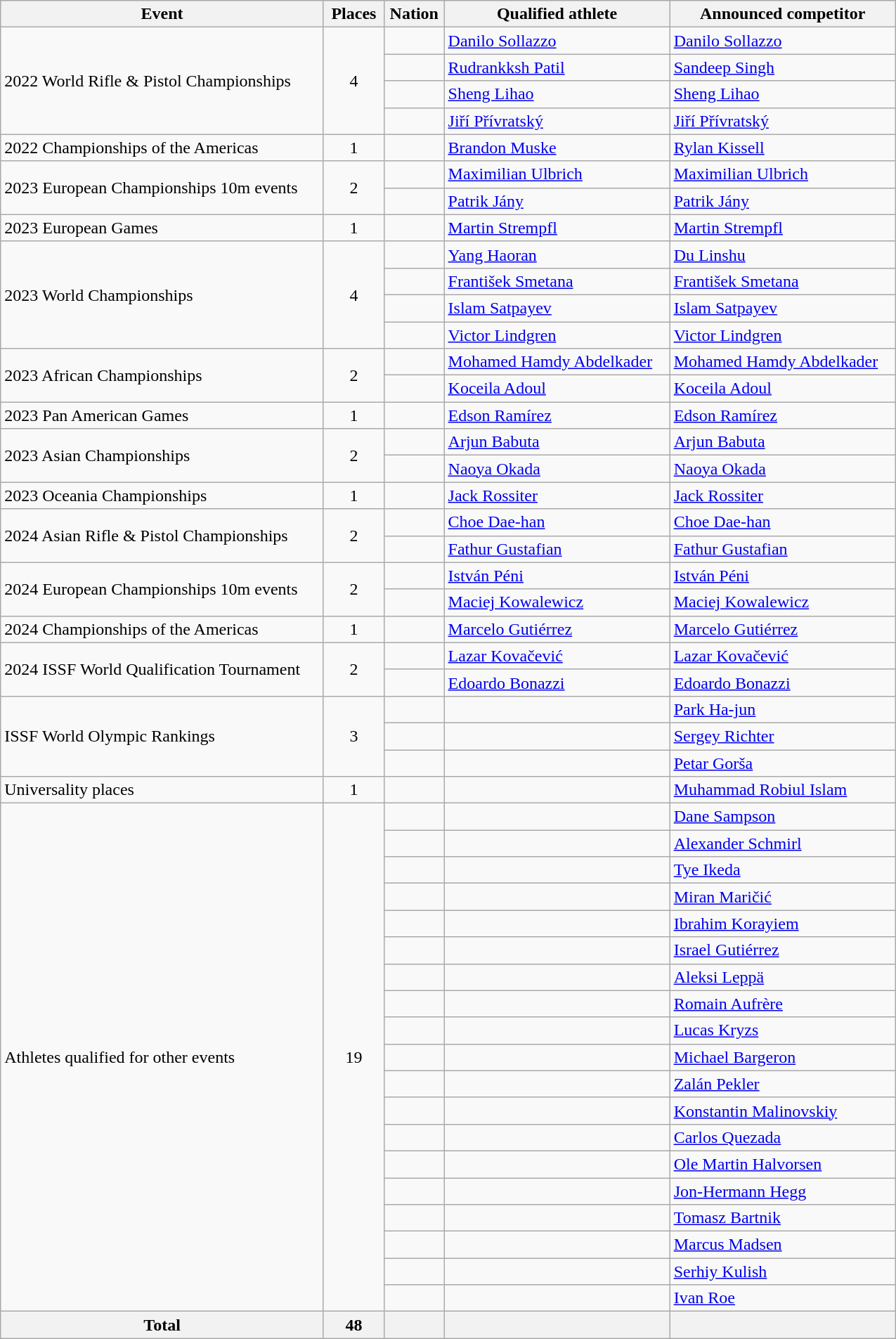<table class=wikitable style="text-align:left" width=850>
<tr>
<th>Event</th>
<th width=50>Places</th>
<th>Nation</th>
<th>Qualified athlete</th>
<th>Announced competitor</th>
</tr>
<tr>
<td rowspan="4">2022 World Rifle & Pistol Championships</td>
<td rowspan=4 align=center>4</td>
<td></td>
<td><a href='#'>Danilo Sollazzo</a></td>
<td><a href='#'>Danilo Sollazzo</a></td>
</tr>
<tr>
<td></td>
<td><a href='#'>Rudrankksh Patil</a></td>
<td><a href='#'>Sandeep Singh</a></td>
</tr>
<tr>
<td></td>
<td><a href='#'>Sheng Lihao</a></td>
<td><a href='#'>Sheng Lihao</a></td>
</tr>
<tr>
<td></td>
<td><a href='#'>Jiří Přívratský</a></td>
<td><a href='#'>Jiří Přívratský</a></td>
</tr>
<tr>
<td>2022 Championships of the Americas</td>
<td align=center>1</td>
<td></td>
<td><a href='#'>Brandon Muske</a></td>
<td><a href='#'>Rylan Kissell</a></td>
</tr>
<tr>
<td rowspan="2">2023 European Championships 10m events</td>
<td rowspan=2 align=center>2</td>
<td></td>
<td><a href='#'>Maximilian Ulbrich</a></td>
<td><a href='#'>Maximilian Ulbrich</a></td>
</tr>
<tr>
<td></td>
<td><a href='#'>Patrik Jány</a></td>
<td><a href='#'>Patrik Jány</a></td>
</tr>
<tr>
<td>2023 European Games</td>
<td align=center>1</td>
<td></td>
<td><a href='#'>Martin Strempfl</a></td>
<td><a href='#'>Martin Strempfl</a></td>
</tr>
<tr>
<td rowspan="4">2023 World Championships</td>
<td rowspan=4 align=center>4</td>
<td></td>
<td><a href='#'>Yang Haoran</a></td>
<td><a href='#'>Du Linshu</a></td>
</tr>
<tr>
<td></td>
<td><a href='#'>František Smetana</a></td>
<td><a href='#'>František Smetana</a></td>
</tr>
<tr>
<td></td>
<td><a href='#'>Islam Satpayev</a></td>
<td><a href='#'>Islam Satpayev</a></td>
</tr>
<tr>
<td></td>
<td><a href='#'>Victor Lindgren</a></td>
<td><a href='#'>Victor Lindgren</a></td>
</tr>
<tr>
<td rowspan="2">2023 African Championships</td>
<td rowspan=2 align=center>2</td>
<td></td>
<td><a href='#'>Mohamed Hamdy Abdelkader</a></td>
<td><a href='#'>Mohamed Hamdy Abdelkader</a></td>
</tr>
<tr>
<td></td>
<td><a href='#'>Koceila Adoul</a></td>
<td><a href='#'>Koceila Adoul</a></td>
</tr>
<tr>
<td>2023 Pan American Games</td>
<td align=center>1</td>
<td></td>
<td><a href='#'>Edson Ramírez</a></td>
<td><a href='#'>Edson Ramírez</a></td>
</tr>
<tr>
<td rowspan="2">2023 Asian Championships</td>
<td rowspan=2 align=center>2</td>
<td></td>
<td><a href='#'>Arjun Babuta</a></td>
<td><a href='#'>Arjun Babuta</a></td>
</tr>
<tr>
<td></td>
<td><a href='#'>Naoya Okada</a></td>
<td><a href='#'>Naoya Okada</a></td>
</tr>
<tr>
<td>2023 Oceania Championships</td>
<td align=center>1</td>
<td></td>
<td><a href='#'>Jack Rossiter</a></td>
<td><a href='#'>Jack Rossiter</a></td>
</tr>
<tr>
<td rowspan="2">2024 Asian Rifle & Pistol Championships</td>
<td rowspan=2 align=center>2</td>
<td></td>
<td><a href='#'>Choe Dae-han</a></td>
<td><a href='#'>Choe Dae-han</a></td>
</tr>
<tr>
<td></td>
<td><a href='#'>Fathur Gustafian</a></td>
<td><a href='#'>Fathur Gustafian</a></td>
</tr>
<tr>
<td rowspan="2">2024 European Championships 10m events</td>
<td rowspan=2 align=center>2</td>
<td></td>
<td><a href='#'>István Péni</a></td>
<td><a href='#'>István Péni</a></td>
</tr>
<tr>
<td></td>
<td><a href='#'>Maciej Kowalewicz</a></td>
<td><a href='#'>Maciej Kowalewicz</a></td>
</tr>
<tr>
<td>2024 Championships of the Americas</td>
<td align=center>1</td>
<td></td>
<td><a href='#'>Marcelo Gutiérrez</a></td>
<td><a href='#'>Marcelo Gutiérrez</a></td>
</tr>
<tr>
<td rowspan="2">2024 ISSF World Qualification Tournament</td>
<td rowspan=2 align=center>2</td>
<td></td>
<td><a href='#'>Lazar Kovačević</a></td>
<td><a href='#'>Lazar Kovačević</a></td>
</tr>
<tr>
<td></td>
<td><a href='#'>Edoardo Bonazzi</a></td>
<td><a href='#'>Edoardo Bonazzi</a></td>
</tr>
<tr>
<td rowspan="3">ISSF World Olympic Rankings</td>
<td rowspan="3" align=center>3</td>
<td></td>
<td></td>
<td><a href='#'>Park Ha-jun</a></td>
</tr>
<tr>
<td></td>
<td></td>
<td><a href='#'>Sergey Richter</a></td>
</tr>
<tr>
<td></td>
<td></td>
<td><a href='#'>Petar Gorša</a></td>
</tr>
<tr>
<td>Universality places</td>
<td align=center>1</td>
<td></td>
<td></td>
<td><a href='#'>Muhammad Robiul Islam</a></td>
</tr>
<tr>
<td rowspan="19">Athletes qualified for other events</td>
<td rowspan="19" align=center>19</td>
<td></td>
<td></td>
<td><a href='#'>Dane Sampson</a></td>
</tr>
<tr>
<td></td>
<td></td>
<td><a href='#'>Alexander Schmirl</a></td>
</tr>
<tr>
<td></td>
<td></td>
<td><a href='#'>Tye Ikeda</a></td>
</tr>
<tr>
<td></td>
<td></td>
<td><a href='#'>Miran Maričić</a></td>
</tr>
<tr>
<td></td>
<td></td>
<td><a href='#'>Ibrahim Korayiem</a></td>
</tr>
<tr>
<td></td>
<td></td>
<td><a href='#'>Israel Gutiérrez</a></td>
</tr>
<tr>
<td></td>
<td></td>
<td><a href='#'>Aleksi Leppä</a></td>
</tr>
<tr>
<td></td>
<td></td>
<td><a href='#'>Romain Aufrère</a></td>
</tr>
<tr>
<td></td>
<td></td>
<td><a href='#'>Lucas Kryzs</a></td>
</tr>
<tr>
<td></td>
<td></td>
<td><a href='#'>Michael Bargeron</a></td>
</tr>
<tr>
<td></td>
<td></td>
<td><a href='#'>Zalán Pekler</a></td>
</tr>
<tr>
<td></td>
<td></td>
<td><a href='#'>Konstantin Malinovskiy</a></td>
</tr>
<tr>
<td></td>
<td></td>
<td><a href='#'>Carlos Quezada</a></td>
</tr>
<tr>
<td></td>
<td></td>
<td><a href='#'>Ole Martin Halvorsen</a></td>
</tr>
<tr>
<td></td>
<td></td>
<td><a href='#'>Jon-Hermann Hegg</a></td>
</tr>
<tr>
<td></td>
<td></td>
<td><a href='#'>Tomasz Bartnik</a></td>
</tr>
<tr>
<td></td>
<td></td>
<td><a href='#'>Marcus Madsen</a></td>
</tr>
<tr>
<td></td>
<td></td>
<td><a href='#'>Serhiy Kulish</a></td>
</tr>
<tr>
<td></td>
<td></td>
<td><a href='#'>Ivan Roe</a></td>
</tr>
<tr>
<th>Total</th>
<th>48</th>
<th></th>
<th></th>
<th></th>
</tr>
</table>
